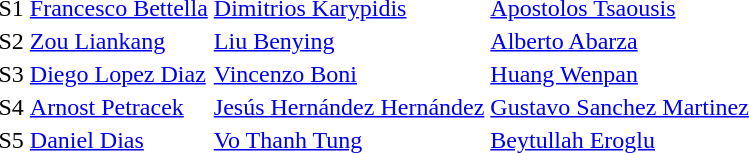<table>
<tr>
<td>S1</td>
<td><a href='#'>Francesco Bettella</a><br></td>
<td><a href='#'>Dimitrios Karypidis</a><br></td>
<td><a href='#'>Apostolos Tsaousis</a><br></td>
</tr>
<tr>
<td>S2</td>
<td><a href='#'>Zou Liankang</a><br></td>
<td><a href='#'>Liu Benying</a><br></td>
<td><a href='#'>Alberto Abarza</a><br></td>
</tr>
<tr>
<td>S3</td>
<td><a href='#'>Diego Lopez Diaz</a><br></td>
<td><a href='#'>Vincenzo Boni</a><br></td>
<td><a href='#'>Huang Wenpan</a><br></td>
</tr>
<tr>
<td>S4</td>
<td><a href='#'>Arnost Petracek</a><br></td>
<td><a href='#'>Jesús Hernández Hernández</a><br></td>
<td><a href='#'>Gustavo Sanchez Martinez</a><br></td>
</tr>
<tr>
<td>S5</td>
<td><a href='#'>Daniel Dias</a><br></td>
<td><a href='#'>Vo Thanh Tung</a><br></td>
<td><a href='#'>Beytullah Eroglu</a><br></td>
</tr>
</table>
